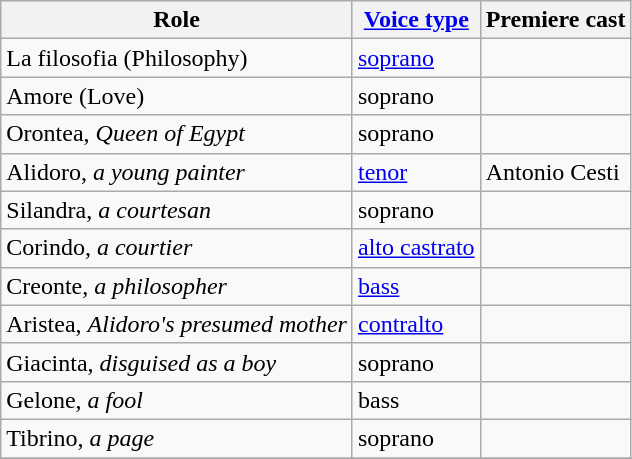<table class="wikitable">
<tr>
<th>Role</th>
<th><a href='#'>Voice type</a></th>
<th>Premiere cast</th>
</tr>
<tr>
<td>La filosofia (Philosophy)</td>
<td><a href='#'>soprano</a></td>
<td></td>
</tr>
<tr>
<td>Amore (Love)</td>
<td>soprano</td>
<td></td>
</tr>
<tr>
<td>Orontea, <em>Queen of Egypt</em></td>
<td>soprano</td>
<td></td>
</tr>
<tr>
<td>Alidoro, <em>a young painter</em></td>
<td><a href='#'>tenor</a></td>
<td>Antonio Cesti</td>
</tr>
<tr>
<td>Silandra, <em>a courtesan</em></td>
<td>soprano</td>
<td></td>
</tr>
<tr>
<td>Corindo, <em>a courtier</em></td>
<td><a href='#'>alto castrato</a></td>
<td></td>
</tr>
<tr>
<td>Creonte, <em>a philosopher</em></td>
<td><a href='#'>bass</a></td>
<td></td>
</tr>
<tr>
<td>Aristea, <em>Alidoro's presumed mother</em></td>
<td><a href='#'>contralto</a></td>
<td></td>
</tr>
<tr>
<td>Giacinta, <em>disguised as a boy</em></td>
<td>soprano</td>
<td></td>
</tr>
<tr>
<td>Gelone, <em>a fool</em></td>
<td>bass</td>
<td></td>
</tr>
<tr>
<td>Tibrino, <em>a page</em></td>
<td>soprano</td>
<td></td>
</tr>
<tr>
</tr>
</table>
